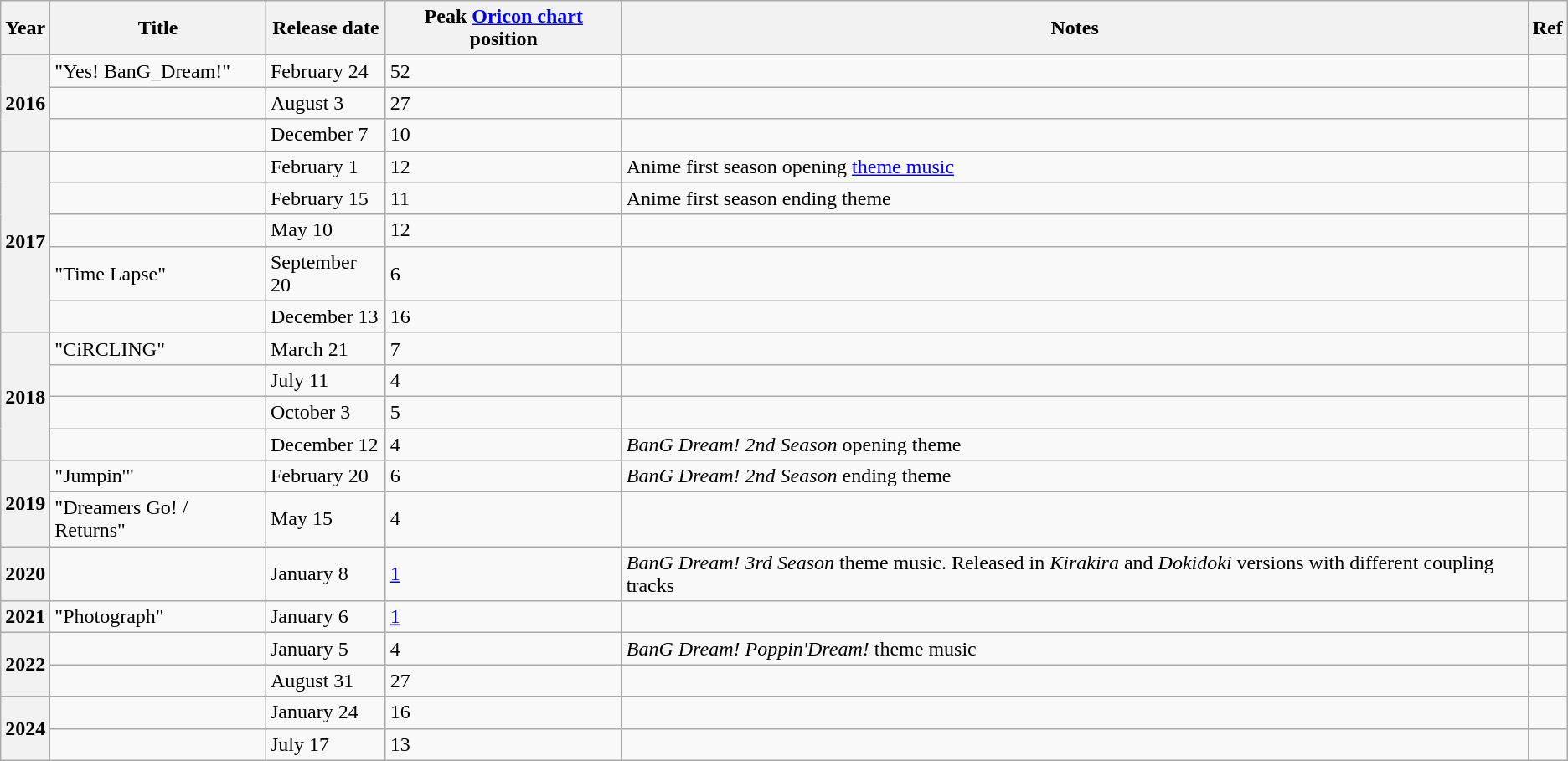<table class="wikitable" text-align: center>
<tr>
<th>Year</th>
<th>Title</th>
<th>Release date</th>
<th>Peak <a href='#'>Oricon chart</a> position</th>
<th>Notes</th>
<th>Ref</th>
</tr>
<tr>
<th rowspan=3>2016</th>
<td>"Yes! BanG_Dream!"</td>
<td>February 24</td>
<td>52</td>
<td></td>
<td></td>
</tr>
<tr>
<td></td>
<td>August 3</td>
<td>27</td>
<td></td>
<td></td>
</tr>
<tr>
<td></td>
<td>December 7</td>
<td>10</td>
<td></td>
<td></td>
</tr>
<tr>
<th rowspan=5>2017</th>
<td></td>
<td>February 1</td>
<td>12</td>
<td>Anime first season opening <a href='#'>theme music</a></td>
<td></td>
</tr>
<tr>
<td></td>
<td>February 15</td>
<td>11</td>
<td>Anime first season ending theme</td>
<td></td>
</tr>
<tr>
<td></td>
<td>May 10</td>
<td>12</td>
<td></td>
<td></td>
</tr>
<tr>
<td>"Time Lapse"</td>
<td>September 20</td>
<td>6</td>
<td></td>
<td></td>
</tr>
<tr>
<td></td>
<td>December 13</td>
<td>16</td>
<td></td>
<td></td>
</tr>
<tr>
<th rowspan=4>2018</th>
<td>"CiRCLING"</td>
<td>March 21</td>
<td>7</td>
<td></td>
<td></td>
</tr>
<tr>
<td></td>
<td>July 11</td>
<td>4</td>
<td></td>
<td></td>
</tr>
<tr>
<td></td>
<td>October 3</td>
<td>5</td>
<td></td>
<td></td>
</tr>
<tr>
<td></td>
<td>December 12</td>
<td>4</td>
<td><em>BanG Dream! 2nd Season</em> opening theme</td>
<td></td>
</tr>
<tr>
<th rowspan=2>2019</th>
<td>"Jumpin'"</td>
<td>February 20</td>
<td>6</td>
<td><em>BanG Dream! 2nd Season</em> ending theme</td>
<td></td>
</tr>
<tr>
<td>"Dreamers Go! / Returns"</td>
<td>May 15</td>
<td>4</td>
<td></td>
<td></td>
</tr>
<tr>
<th>2020</th>
<td></td>
<td>January 8</td>
<td><a href='#'>1</a></td>
<td><em>BanG Dream! 3rd Season</em> theme music. Released in <em>Kirakira</em> and <em>Dokidoki</em> versions with different coupling tracks</td>
<td></td>
</tr>
<tr>
<th>2021</th>
<td>"Photograph"</td>
<td>January 6</td>
<td><a href='#'>1</a></td>
<td></td>
<td></td>
</tr>
<tr>
<th rowspan=2>2022</th>
<td></td>
<td>January 5</td>
<td>4</td>
<td><em>BanG Dream! Poppin'Dream!</em> theme music</td>
<td></td>
</tr>
<tr>
<td></td>
<td>August 31</td>
<td>27</td>
<td></td>
<td></td>
</tr>
<tr>
<th rowspan=2>2024</th>
<td></td>
<td>January 24</td>
<td>16</td>
<td></td>
<td></td>
</tr>
<tr>
<td></td>
<td>July 17</td>
<td>13</td>
<td></td>
<td></td>
</tr>
</table>
